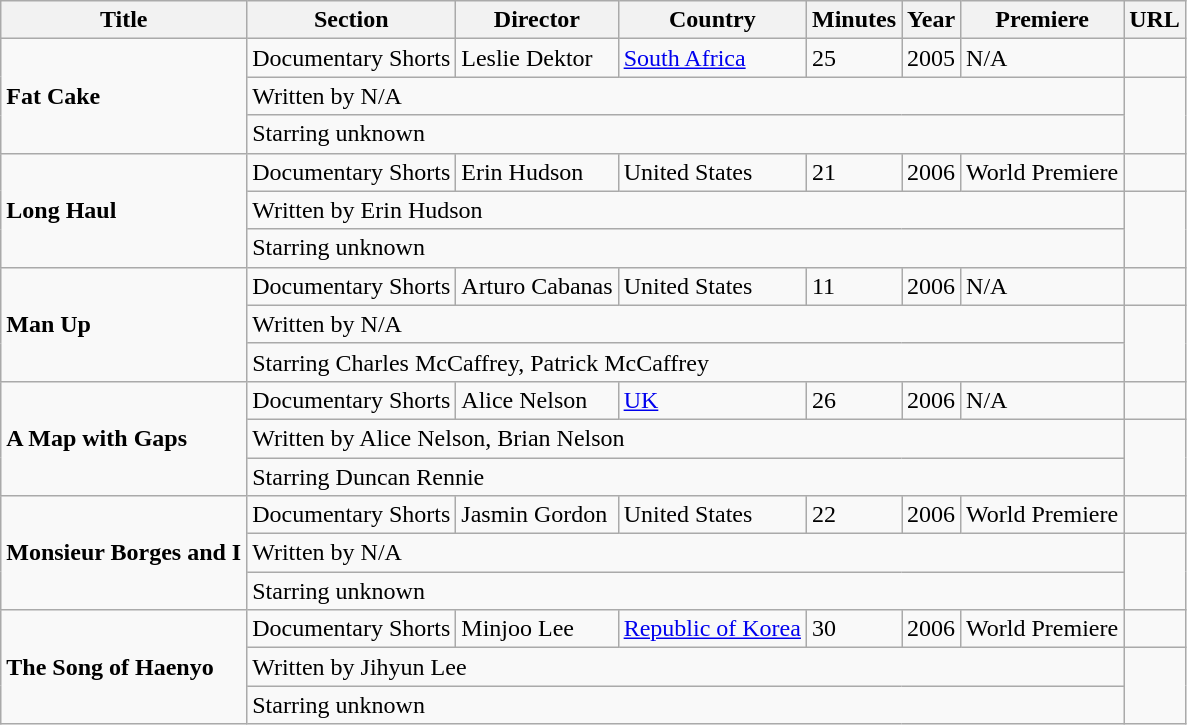<table class="wikitable" style="text-align:left" div style="font-size:85%">
<tr bgcolor="#ffffff">
<th>Title</th>
<th>Section</th>
<th>Director</th>
<th>Country</th>
<th>Minutes</th>
<th>Year</th>
<th>Premiere</th>
<th>URL</th>
</tr>
<tr>
<td rowspan="3"><strong>Fat Cake</strong></td>
<td>Documentary Shorts</td>
<td>Leslie Dektor</td>
<td><a href='#'>South Africa</a></td>
<td>25</td>
<td>2005</td>
<td>N/A</td>
<td></td>
</tr>
<tr>
<td colspan="6">Written by N/A</td>
</tr>
<tr>
<td colspan="6">Starring unknown</td>
</tr>
<tr>
<td rowspan="3"><strong>Long Haul</strong></td>
<td>Documentary Shorts</td>
<td>Erin Hudson</td>
<td>United States</td>
<td>21</td>
<td>2006</td>
<td>World Premiere</td>
<td></td>
</tr>
<tr>
<td colspan="6">Written by Erin Hudson</td>
</tr>
<tr>
<td colspan="6">Starring unknown</td>
</tr>
<tr>
<td rowspan="3"><strong>Man Up</strong></td>
<td>Documentary Shorts</td>
<td>Arturo Cabanas</td>
<td>United States</td>
<td>11</td>
<td>2006</td>
<td>N/A</td>
<td></td>
</tr>
<tr>
<td colspan="6">Written by N/A</td>
</tr>
<tr>
<td colspan="6">Starring Charles McCaffrey, Patrick McCaffrey</td>
</tr>
<tr>
<td rowspan="3"><strong>A Map with Gaps</strong></td>
<td>Documentary Shorts</td>
<td>Alice Nelson</td>
<td><a href='#'>UK</a></td>
<td>26</td>
<td>2006</td>
<td>N/A</td>
<td></td>
</tr>
<tr>
<td colspan="6">Written by Alice Nelson, Brian Nelson</td>
</tr>
<tr>
<td colspan="6">Starring Duncan Rennie</td>
</tr>
<tr>
<td rowspan="3"><strong>Monsieur Borges and I</strong></td>
<td>Documentary Shorts</td>
<td>Jasmin Gordon</td>
<td>United States</td>
<td>22</td>
<td>2006</td>
<td>World Premiere</td>
<td></td>
</tr>
<tr>
<td colspan="6">Written by N/A</td>
</tr>
<tr>
<td colspan="6">Starring unknown</td>
</tr>
<tr>
<td rowspan="3"><strong>The Song of Haenyo</strong></td>
<td>Documentary Shorts</td>
<td>Minjoo Lee</td>
<td><a href='#'>Republic of Korea</a></td>
<td>30</td>
<td>2006</td>
<td>World Premiere</td>
<td></td>
</tr>
<tr>
<td colspan="6">Written by Jihyun Lee</td>
</tr>
<tr>
<td colspan="6">Starring unknown</td>
</tr>
</table>
